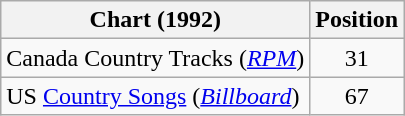<table class="wikitable sortable">
<tr>
<th scope="col">Chart (1992)</th>
<th scope="col">Position</th>
</tr>
<tr>
<td>Canada Country Tracks (<em><a href='#'>RPM</a></em>)</td>
<td align="center">31</td>
</tr>
<tr>
<td>US <a href='#'>Country Songs</a> (<em><a href='#'>Billboard</a></em>)</td>
<td align="center">67</td>
</tr>
</table>
